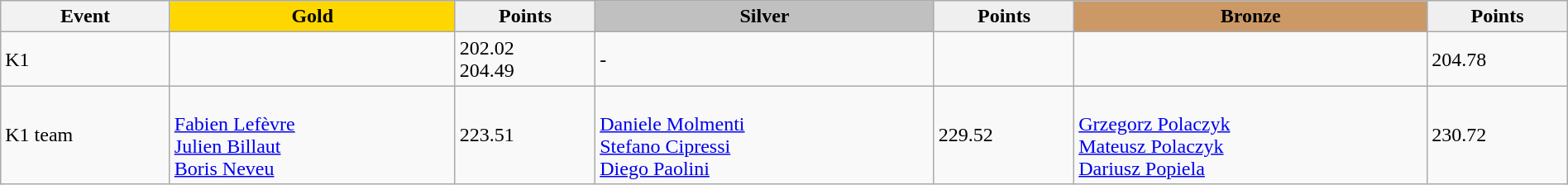<table class="wikitable" width=100%>
<tr>
<th>Event</th>
<td align=center bgcolor="gold"><strong>Gold</strong></td>
<td align=center bgcolor="EFEFEF"><strong>Points</strong></td>
<td align=center bgcolor="silver"><strong>Silver</strong></td>
<td align=center bgcolor="EFEFEF"><strong>Points</strong></td>
<td align=center bgcolor="CC9966"><strong>Bronze</strong></td>
<td align=center bgcolor="EFEFEF"><strong>Points</strong></td>
</tr>
<tr>
<td>K1</td>
<td><br></td>
<td>202.02<br>204.49</td>
<td>-</td>
<td></td>
<td></td>
<td>204.78</td>
</tr>
<tr>
<td>K1 team</td>
<td><br><a href='#'>Fabien Lefèvre</a><br><a href='#'>Julien Billaut</a><br><a href='#'>Boris Neveu</a></td>
<td>223.51</td>
<td><br><a href='#'>Daniele Molmenti</a><br><a href='#'>Stefano Cipressi</a><br><a href='#'>Diego Paolini</a></td>
<td>229.52</td>
<td><br><a href='#'>Grzegorz Polaczyk</a><br><a href='#'>Mateusz Polaczyk</a><br><a href='#'>Dariusz Popiela</a></td>
<td>230.72</td>
</tr>
</table>
